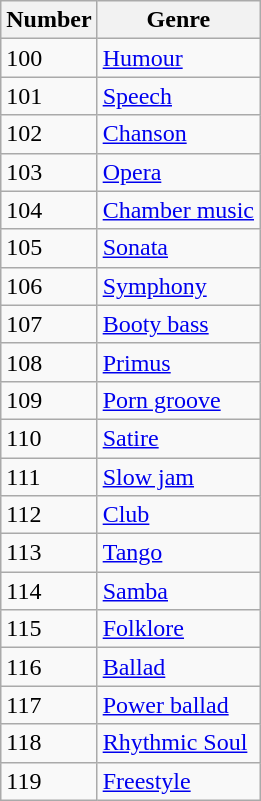<table class="wikitable">
<tr>
<th>Number</th>
<th>Genre</th>
</tr>
<tr>
<td>100</td>
<td><a href='#'>Humour</a></td>
</tr>
<tr>
<td>101</td>
<td><a href='#'>Speech</a></td>
</tr>
<tr>
<td>102</td>
<td><a href='#'>Chanson</a></td>
</tr>
<tr>
<td>103</td>
<td><a href='#'>Opera</a></td>
</tr>
<tr>
<td>104</td>
<td><a href='#'>Chamber music</a></td>
</tr>
<tr>
<td>105</td>
<td><a href='#'>Sonata</a></td>
</tr>
<tr>
<td>106</td>
<td><a href='#'>Symphony</a></td>
</tr>
<tr>
<td>107</td>
<td><a href='#'>Booty bass</a></td>
</tr>
<tr>
<td>108</td>
<td><a href='#'>Primus</a></td>
</tr>
<tr>
<td>109</td>
<td><a href='#'>Porn groove</a></td>
</tr>
<tr>
<td>110</td>
<td><a href='#'>Satire</a></td>
</tr>
<tr>
<td>111</td>
<td><a href='#'>Slow jam</a></td>
</tr>
<tr>
<td>112</td>
<td><a href='#'>Club</a></td>
</tr>
<tr>
<td>113</td>
<td><a href='#'>Tango</a></td>
</tr>
<tr>
<td>114</td>
<td><a href='#'>Samba</a></td>
</tr>
<tr>
<td>115</td>
<td><a href='#'>Folklore</a></td>
</tr>
<tr>
<td>116</td>
<td><a href='#'>Ballad</a></td>
</tr>
<tr>
<td>117</td>
<td><a href='#'>Power ballad</a></td>
</tr>
<tr>
<td>118</td>
<td><a href='#'>Rhythmic Soul</a></td>
</tr>
<tr>
<td>119</td>
<td><a href='#'>Freestyle</a></td>
</tr>
</table>
